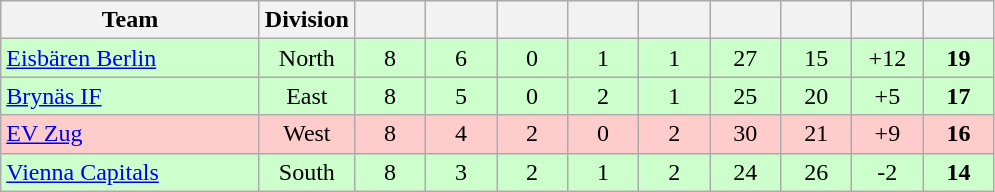<table class="wikitable sortable" style="text-align:center;">
<tr>
<th width=165>Team</th>
<th width=40>Division</th>
<th width=40></th>
<th width=40></th>
<th width=40></th>
<th width=40></th>
<th width=40></th>
<th width=40></th>
<th width=40></th>
<th width=40></th>
<th width=40></th>
</tr>
<tr style="background: #cfc;">
<td style="text-align:left;"> <a href='#'>Eisbären Berlin</a></td>
<td>North</td>
<td>8</td>
<td>6</td>
<td>0</td>
<td>1</td>
<td>1</td>
<td>27</td>
<td>15</td>
<td>+12</td>
<td><strong>19</strong></td>
</tr>
<tr style="background: #cfc;">
<td style="text-align:left;"> <a href='#'>Brynäs IF</a></td>
<td>East</td>
<td>8</td>
<td>5</td>
<td>0</td>
<td>2</td>
<td>1</td>
<td>25</td>
<td>20</td>
<td>+5</td>
<td><strong>17</strong></td>
</tr>
<tr style="background: #fcc;">
<td style="text-align:left;"> <a href='#'>EV Zug</a></td>
<td>West</td>
<td>8</td>
<td>4</td>
<td>2</td>
<td>0</td>
<td>2</td>
<td>30</td>
<td>21</td>
<td>+9</td>
<td><strong>16</strong></td>
</tr>
<tr style="background: #cfc;">
<td style="text-align:left;"> <a href='#'>Vienna Capitals</a></td>
<td>South</td>
<td>8</td>
<td>3</td>
<td>2</td>
<td>1</td>
<td>2</td>
<td>24</td>
<td>26</td>
<td>-2</td>
<td><strong>14</strong></td>
</tr>
</table>
